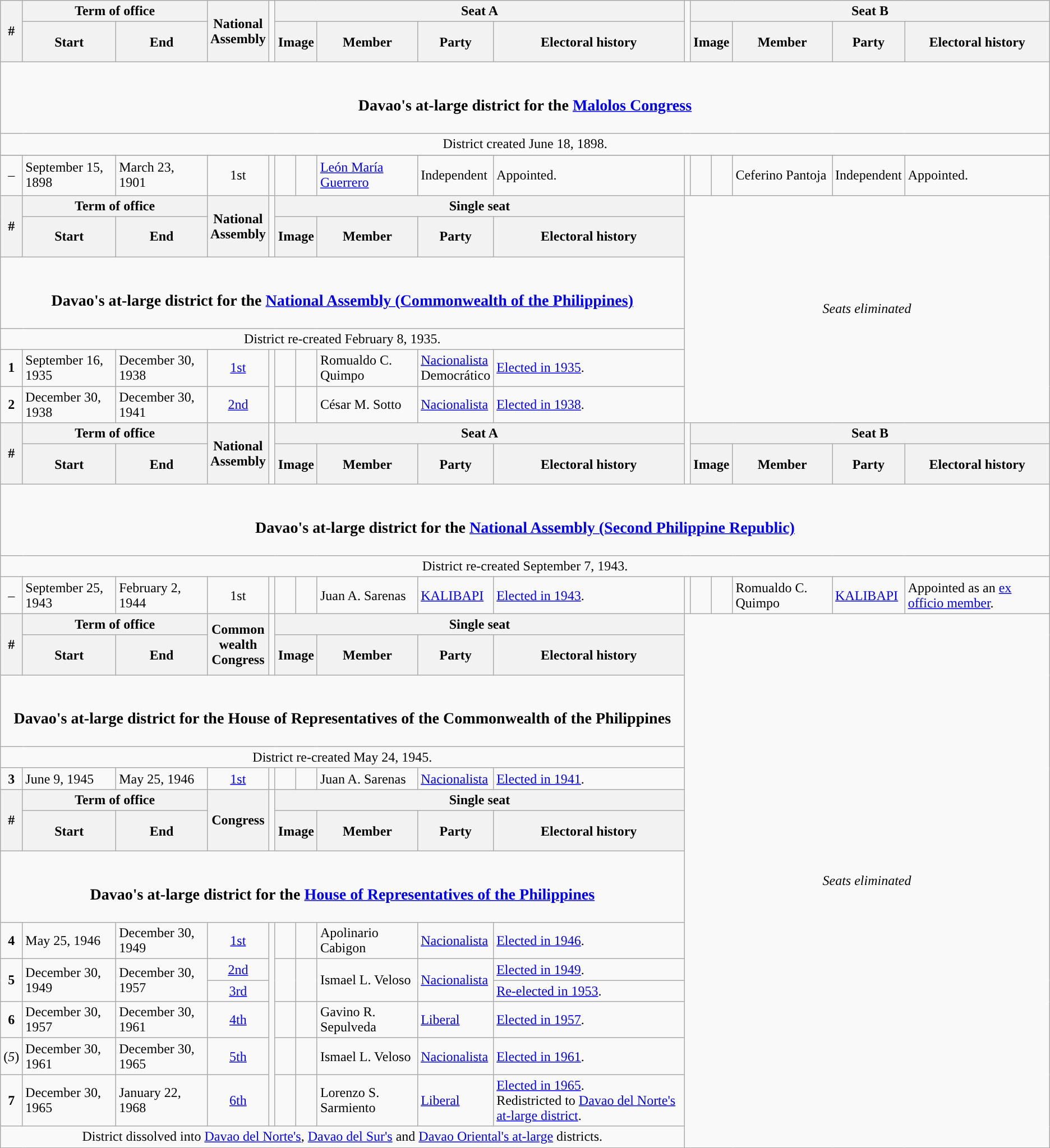<table class=wikitable>
<tr>
<th rowspan=2>#</th>
<th colspan=2>Term of office</th>
<th rowspan=2>National<br>Assembly</th>
<td rowspan=2></td>
<th colspan=5>Seat A</th>
<td rowspan=2></td>
<th colspan=5>Seat B</th>
</tr>
<tr style="height:3em">
<th>Start</th>
<th>End</th>
<th colspan="2" style="text-align:center;">Image</th>
<th>Member</th>
<th>Party</th>
<th>Electoral history</th>
<th colspan="2" style="text-align:center;">Image</th>
<th>Member</th>
<th>Party</th>
<th>Electoral history</th>
</tr>
<tr>
<td colspan="16" style="text-align:center;"><br><h3>Davao's at-large district for the <a href='#'>Malolos Congress</a></h3></td>
</tr>
<tr>
<td colspan="16" style="text-align:center;">District created June 18, 1898.</td>
</tr>
<tr>
</tr>
<tr style="height:3em">
<td style="text-align:center;">–</td>
<td>September 15, 1898</td>
<td>March 23, 1901</td>
<td style="text-align:center;">1st</td>
<td></td>
<td style="color:inherit;background:"></td>
<td></td>
<td><a href='#'>León María Guerrero</a></td>
<td>Independent</td>
<td>Appointed.</td>
<td></td>
<td style="color:inherit;background:"></td>
<td></td>
<td>Ceferino Pantoja</td>
<td>Independent</td>
<td>Appointed.</td>
</tr>
<tr>
<th rowspan=2>#</th>
<th colspan=2>Term of office</th>
<th rowspan=2>National<br>Assembly</th>
<td rowspan=2></td>
<th colspan=5>Single seat</th>
<td rowspan=6 colspan=6 style="text-align:center;"><em>Seats eliminated</em></td>
</tr>
<tr style="height:3em">
<th>Start</th>
<th>End</th>
<th colspan="2" style="text-align:center;">Image</th>
<th>Member</th>
<th>Party</th>
<th>Electoral history</th>
</tr>
<tr>
<td colspan="10" style="text-align:center;"><br><h3>Davao's at-large district for the <a href='#'>National Assembly (Commonwealth of the Philippines)</a></h3></td>
</tr>
<tr>
<td colspan="10" style="text-align:center;">District re-created February 8, 1935.</td>
</tr>
<tr>
<td style="text-align:center;"><strong>1</strong></td>
<td>September 16, 1935</td>
<td>December 30, 1938</td>
<td style="text-align:center;"><a href='#'>1st</a></td>
<td rowspan=2></td>
<td style="color:inherit;background:"></td>
<td></td>
<td>Romualdo C. Quimpo</td>
<td><a href='#'>Nacionalista</a><br>Democrático</td>
<td><a href='#'>Elected in 1935</a>.</td>
</tr>
<tr>
<td style="text-align:center;"><strong>2</strong></td>
<td>December 30, 1938</td>
<td>December 30, 1941</td>
<td style="text-align:center;"><a href='#'>2nd</a></td>
<td style="color:inherit;background:"></td>
<td></td>
<td>César M. Sotto</td>
<td><a href='#'>Nacionalista</a></td>
<td><a href='#'>Elected in 1938</a>.</td>
</tr>
<tr>
<th rowspan=2>#</th>
<th colspan=2>Term of office</th>
<th rowspan=2>National<br>Assembly</th>
<td rowspan=2></td>
<th colspan=5>Seat A</th>
<td rowspan=2></td>
<th colspan=5>Seat B</th>
</tr>
<tr style="height:3em">
<th>Start</th>
<th>End</th>
<th colspan="2" style="text-align:center;">Image</th>
<th>Member</th>
<th>Party</th>
<th>Electoral history</th>
<th colspan="2" style="text-align:center;">Image</th>
<th>Member</th>
<th>Party</th>
<th>Electoral history</th>
</tr>
<tr>
<td colspan="16" style="text-align:center;"><br><h3>Davao's at-large district for the <a href='#'>National Assembly (Second Philippine Republic)</a></h3></td>
</tr>
<tr>
<td colspan="16" style="text-align:center;">District re-created September 7, 1943.</td>
</tr>
<tr>
<td style="text-align:center;">–</td>
<td>September 25, 1943</td>
<td>February 2, 1944</td>
<td style="text-align:center;">1st</td>
<td></td>
<td style="color:inherit;background:"></td>
<td></td>
<td>Juan A. Sarenas</td>
<td><a href='#'>KALIBAPI</a></td>
<td><a href='#'>Elected in 1943</a>.</td>
<td></td>
<td style="color:inherit;background:"></td>
<td></td>
<td>Romualdo C. Quimpo</td>
<td><a href='#'>KALIBAPI</a></td>
<td>Appointed as an <a href='#'>ex officio member</a>.</td>
</tr>
<tr>
<th rowspan=2>#</th>
<th colspan=2>Term of office</th>
<th rowspan=2>Common<br>wealth<br>Congress</th>
<td rowspan=2></td>
<th colspan=5>Single seat</th>
<td rowspan=15 colspan=6 style="text-align:center;"><em>Seats eliminated</em></td>
</tr>
<tr style="height:3em">
<th>Start</th>
<th>End</th>
<th colspan="2" style="text-align:center;">Image</th>
<th>Member</th>
<th>Party</th>
<th>Electoral history</th>
</tr>
<tr>
<td colspan="10" style="text-align:center;"><br><h3>Davao's at-large district for the House of Representatives of the Commonwealth of the Philippines</h3></td>
</tr>
<tr>
<td colspan="10" style="text-align:center;">District re-created May 24, 1945.</td>
</tr>
<tr>
<td style="text-align:center;"><strong>3</strong></td>
<td>June 9, 1945</td>
<td>May 25, 1946</td>
<td style="text-align:center;"><a href='#'>1st</a></td>
<td></td>
<td style="color:inherit;background:"></td>
<td></td>
<td>Juan A. Sarenas</td>
<td><a href='#'>Nacionalista</a></td>
<td><a href='#'>Elected in 1941</a>.</td>
</tr>
<tr>
<th rowspan=2>#</th>
<th colspan=2>Term of office</th>
<th rowspan=2>Congress</th>
<td rowspan=2></td>
<th colspan=5>Single seat</th>
</tr>
<tr style="height:3em">
<th>Start</th>
<th>End</th>
<th colspan="2" style="text-align:center;">Image</th>
<th>Member</th>
<th>Party</th>
<th>Electoral history</th>
</tr>
<tr>
<td colspan="10" style="text-align:center;"><br><h3>Davao's at-large district for the <a href='#'>House of Representatives of the Philippines</a></h3></td>
</tr>
<tr>
<td style="text-align:center;"><strong>4</strong></td>
<td>May 25, 1946</td>
<td>December 30, 1949</td>
<td style="text-align:center;"><a href='#'>1st</a></td>
<td rowspan=6></td>
<td style="color:inherit;background:"></td>
<td></td>
<td>Apolinario Cabigon</td>
<td><a href='#'>Nacionalista</a></td>
<td><a href='#'>Elected in 1946</a>.</td>
</tr>
<tr>
<td rowspan="2" style="text-align:center;"><strong>5</strong></td>
<td rowspan="2">December 30, 1949</td>
<td rowspan="2">December 30, 1957</td>
<td style="text-align:center;"><a href='#'>2nd</a></td>
<td rowspan="2" style="color:inherit;background:"></td>
<td rowspan="2"></td>
<td rowspan="2">Ismael L. Veloso</td>
<td rowspan="2"><a href='#'>Nacionalista</a></td>
<td><a href='#'>Elected in 1949</a>.</td>
</tr>
<tr>
<td style="text-align:center;"><a href='#'>3rd</a></td>
<td><a href='#'>Re-elected in 1953</a>.</td>
</tr>
<tr>
<td style="text-align:center;"><strong>6</strong></td>
<td>December 30, 1957</td>
<td>December 30, 1961</td>
<td style="text-align:center;"><a href='#'>4th</a></td>
<td style="color:inherit;background:"></td>
<td></td>
<td>Gavino R. Sepulveda</td>
<td><a href='#'>Liberal</a></td>
<td><a href='#'>Elected in 1957</a>.</td>
</tr>
<tr>
<td style="text-align:center;">(<em>5</em>)</td>
<td>December 30, 1961</td>
<td>December 30, 1965</td>
<td style="text-align:center;"><a href='#'>5th</a></td>
<td style="color:inherit;background:"></td>
<td></td>
<td>Ismael L. Veloso</td>
<td><a href='#'>Nacionalista</a></td>
<td><a href='#'>Elected in 1961</a>.</td>
</tr>
<tr>
<td style="text-align:center;"><strong>7</strong></td>
<td>December 30, 1965</td>
<td>January 22, 1968</td>
<td style="text-align:center;"><a href='#'>6th</a></td>
<td style="color:inherit;background:"></td>
<td></td>
<td>Lorenzo S. Sarmiento</td>
<td><a href='#'>Liberal</a></td>
<td><a href='#'>Elected in 1965</a>.<br>Redistricted to <a href='#'>Davao del Norte's at-large district</a>.</td>
</tr>
<tr>
<td colspan="10" style="text-align:center;">District dissolved into <a href='#'>Davao del Norte's</a>, <a href='#'>Davao del Sur's</a> and <a href='#'>Davao Oriental's at-large</a> districts.</td>
</tr>
</table>
